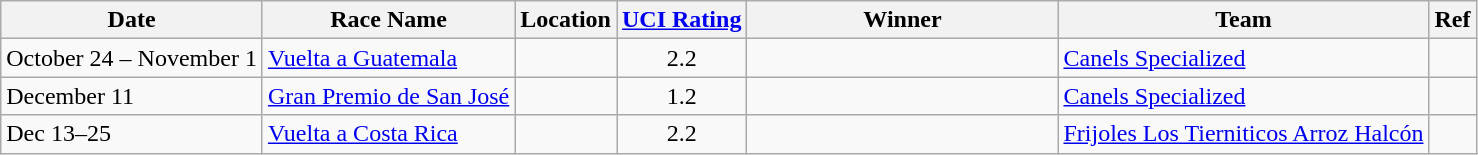<table class="wikitable sortable">
<tr>
<th>Date</th>
<th>Race Name</th>
<th>Location</th>
<th><a href='#'>UCI Rating</a></th>
<th width=200px>Winner</th>
<th>Team</th>
<th>Ref</th>
</tr>
<tr>
<td>October 24 – November 1</td>
<td><a href='#'>Vuelta a Guatemala</a></td>
<td></td>
<td align=center>2.2</td>
<td></td>
<td><a href='#'>Canels Specialized</a></td>
<td align=center></td>
</tr>
<tr>
<td>December 11</td>
<td><a href='#'>Gran Premio de San José</a></td>
<td></td>
<td align=center>1.2</td>
<td></td>
<td><a href='#'>Canels Specialized</a></td>
<td align=center></td>
</tr>
<tr>
<td>Dec 13–25</td>
<td><a href='#'>Vuelta a Costa Rica</a></td>
<td></td>
<td align=center>2.2</td>
<td></td>
<td><a href='#'>Frijoles Los Tierniticos Arroz Halcón</a></td>
<td align=center></td>
</tr>
</table>
